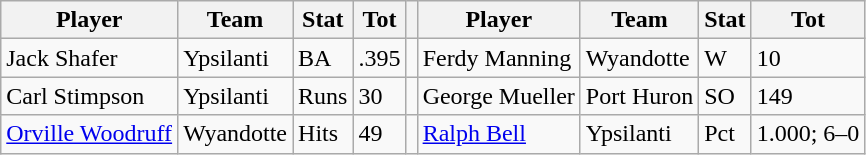<table class="wikitable">
<tr>
<th>Player</th>
<th>Team</th>
<th>Stat</th>
<th>Tot</th>
<th></th>
<th>Player</th>
<th>Team</th>
<th>Stat</th>
<th>Tot</th>
</tr>
<tr>
<td>Jack Shafer</td>
<td>Ypsilanti</td>
<td>BA</td>
<td>.395</td>
<td></td>
<td>Ferdy Manning</td>
<td>Wyandotte</td>
<td>W</td>
<td>10</td>
</tr>
<tr>
<td>Carl Stimpson</td>
<td>Ypsilanti</td>
<td>Runs</td>
<td>30</td>
<td></td>
<td>George Mueller</td>
<td>Port Huron</td>
<td>SO</td>
<td>149</td>
</tr>
<tr>
<td><a href='#'>Orville Woodruff</a></td>
<td>Wyandotte</td>
<td>Hits</td>
<td>49</td>
<td></td>
<td><a href='#'>Ralph Bell</a></td>
<td>Ypsilanti</td>
<td>Pct</td>
<td>1.000; 6–0</td>
</tr>
</table>
